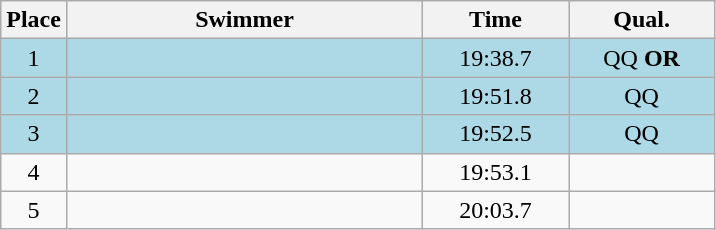<table class=wikitable style="text-align:center">
<tr>
<th>Place</th>
<th width=230>Swimmer</th>
<th width=90>Time</th>
<th width=90>Qual.</th>
</tr>
<tr bgcolor=lightblue>
<td>1</td>
<td align=left></td>
<td>19:38.7</td>
<td>QQ <strong>OR</strong></td>
</tr>
<tr bgcolor=lightblue>
<td>2</td>
<td align=left></td>
<td>19:51.8</td>
<td>QQ</td>
</tr>
<tr bgcolor=lightblue>
<td>3</td>
<td align=left></td>
<td>19:52.5</td>
<td>QQ</td>
</tr>
<tr>
<td>4</td>
<td align=left></td>
<td>19:53.1</td>
<td></td>
</tr>
<tr>
<td>5</td>
<td align=left></td>
<td>20:03.7</td>
<td></td>
</tr>
</table>
